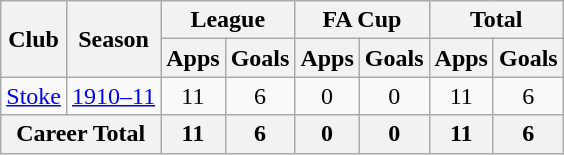<table class="wikitable" style="text-align: center;">
<tr>
<th rowspan="2">Club</th>
<th rowspan="2">Season</th>
<th colspan="2">League</th>
<th colspan="2">FA Cup</th>
<th colspan="2">Total</th>
</tr>
<tr>
<th>Apps</th>
<th>Goals</th>
<th>Apps</th>
<th>Goals</th>
<th>Apps</th>
<th>Goals</th>
</tr>
<tr>
<td><a href='#'>Stoke</a></td>
<td><a href='#'>1910–11</a></td>
<td>11</td>
<td>6</td>
<td>0</td>
<td>0</td>
<td>11</td>
<td>6</td>
</tr>
<tr>
<th colspan="2">Career Total</th>
<th>11</th>
<th>6</th>
<th>0</th>
<th>0</th>
<th>11</th>
<th>6</th>
</tr>
</table>
